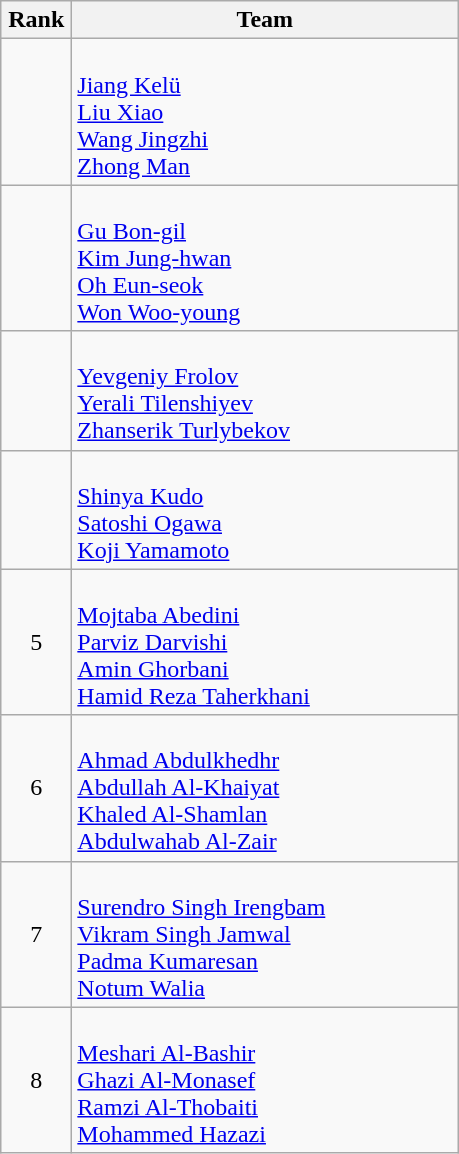<table class="wikitable" style="text-align: center;">
<tr>
<th width=40>Rank</th>
<th width=250>Team</th>
</tr>
<tr>
<td></td>
<td align=left><br><a href='#'>Jiang Kelü</a><br><a href='#'>Liu Xiao</a><br><a href='#'>Wang Jingzhi</a><br><a href='#'>Zhong Man</a></td>
</tr>
<tr>
<td></td>
<td align=left><br><a href='#'>Gu Bon-gil</a><br><a href='#'>Kim Jung-hwan</a><br><a href='#'>Oh Eun-seok</a><br><a href='#'>Won Woo-young</a></td>
</tr>
<tr>
<td></td>
<td align=left><br><a href='#'>Yevgeniy Frolov</a><br><a href='#'>Yerali Tilenshiyev</a><br><a href='#'>Zhanserik Turlybekov</a></td>
</tr>
<tr>
<td></td>
<td align=left><br><a href='#'>Shinya Kudo</a><br><a href='#'>Satoshi Ogawa</a><br><a href='#'>Koji Yamamoto</a></td>
</tr>
<tr>
<td>5</td>
<td align=left><br><a href='#'>Mojtaba Abedini</a><br><a href='#'>Parviz Darvishi</a><br><a href='#'>Amin Ghorbani</a><br><a href='#'>Hamid Reza Taherkhani</a></td>
</tr>
<tr>
<td>6</td>
<td align=left><br><a href='#'>Ahmad Abdulkhedhr</a><br><a href='#'>Abdullah Al-Khaiyat</a><br><a href='#'>Khaled Al-Shamlan</a><br><a href='#'>Abdulwahab Al-Zair</a></td>
</tr>
<tr>
<td>7</td>
<td align=left><br><a href='#'>Surendro Singh Irengbam</a><br><a href='#'>Vikram Singh Jamwal</a><br><a href='#'>Padma Kumaresan</a><br><a href='#'>Notum Walia</a></td>
</tr>
<tr>
<td>8</td>
<td align=left><br><a href='#'>Meshari Al-Bashir</a><br><a href='#'>Ghazi Al-Monasef</a><br><a href='#'>Ramzi Al-Thobaiti</a><br><a href='#'>Mohammed Hazazi</a></td>
</tr>
</table>
